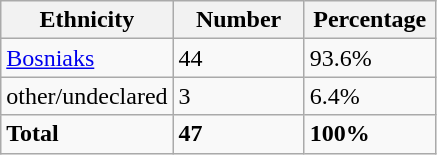<table class="wikitable">
<tr>
<th width="100px">Ethnicity</th>
<th width="80px">Number</th>
<th width="80px">Percentage</th>
</tr>
<tr>
<td><a href='#'>Bosniaks</a></td>
<td>44</td>
<td>93.6%</td>
</tr>
<tr>
<td>other/undeclared</td>
<td>3</td>
<td>6.4%</td>
</tr>
<tr>
<td><strong>Total</strong></td>
<td><strong>47</strong></td>
<td><strong>100%</strong></td>
</tr>
</table>
